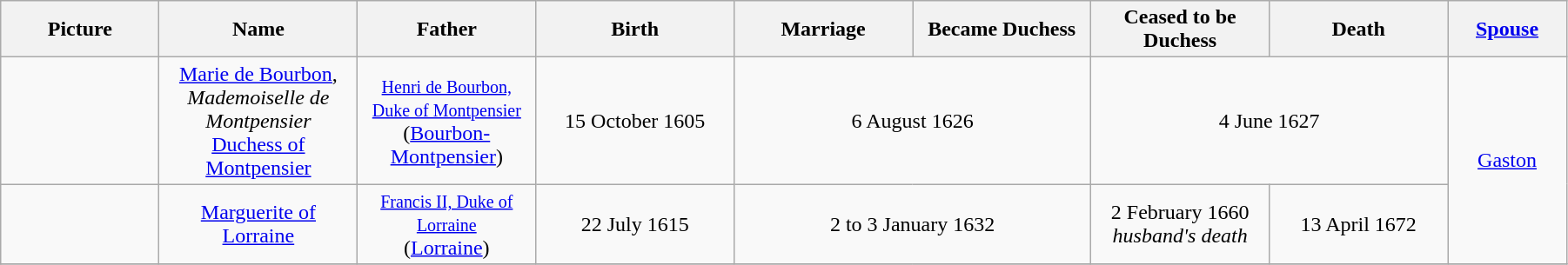<table width=95% class="wikitable">
<tr>
<th width = "8%">Picture</th>
<th width = "10%">Name</th>
<th width = "9%">Father</th>
<th width = "10%">Birth</th>
<th width = "9%">Marriage</th>
<th width = "9%">Became Duchess</th>
<th width = "9%">Ceased to be Duchess</th>
<th width = "9%">Death</th>
<th width = "6%"><a href='#'>Spouse</a></th>
</tr>
<tr>
<td align="center"></td>
<td align="center"><a href='#'>Marie de Bourbon</a>,<br><em>Mademoiselle de Montpensier</em><br><a href='#'>Duchess of Montpensier</a></td>
<td align="center"><small><a href='#'>Henri de Bourbon, Duke of Montpensier</a></small><br> (<a href='#'>Bourbon-Montpensier</a>)</td>
<td align="center">15 October 1605</td>
<td align="center" colspan="2">6 August 1626</td>
<td align="center" colspan="2">4 June 1627</td>
<td align="center" rowspan="2"><a href='#'>Gaston</a></td>
</tr>
<tr>
<td align="center"></td>
<td align="center"><a href='#'>Marguerite of Lorraine</a></td>
<td align="center"><small><a href='#'>Francis II, Duke of Lorraine</a></small><br> (<a href='#'>Lorraine</a>)</td>
<td align="center">22 July 1615</td>
<td align="center" colspan="2">2 to 3 January 1632</td>
<td align="center">2 February 1660<br><em>husband's death</em></td>
<td align="center">13 April 1672</td>
</tr>
<tr>
</tr>
</table>
